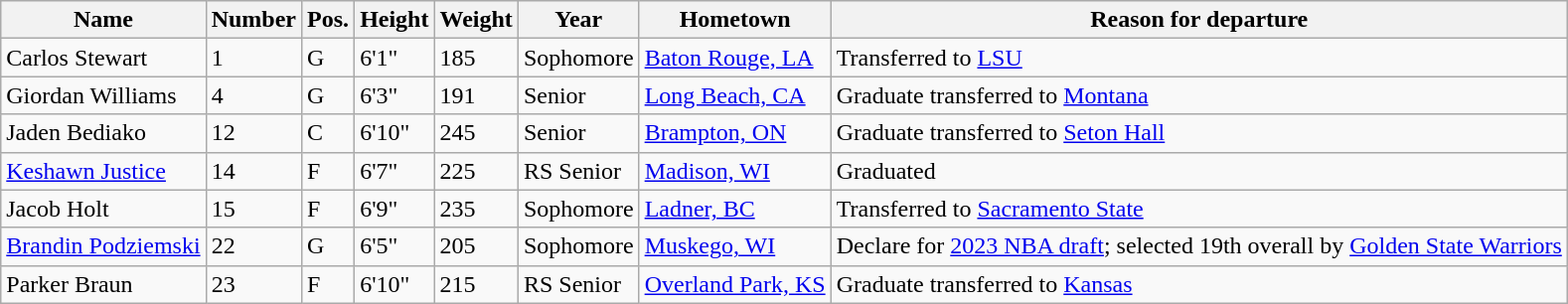<table class="wikitable sortable" border="1">
<tr>
<th>Name</th>
<th>Number</th>
<th>Pos.</th>
<th>Height</th>
<th>Weight</th>
<th>Year</th>
<th>Hometown</th>
<th class="unsortable">Reason for departure</th>
</tr>
<tr>
<td>Carlos Stewart</td>
<td>1</td>
<td>G</td>
<td>6'1"</td>
<td>185</td>
<td>Sophomore</td>
<td><a href='#'>Baton Rouge, LA</a></td>
<td>Transferred to <a href='#'>LSU</a></td>
</tr>
<tr>
<td>Giordan Williams</td>
<td>4</td>
<td>G</td>
<td>6'3"</td>
<td>191</td>
<td>Senior</td>
<td><a href='#'>Long Beach, CA</a></td>
<td>Graduate transferred to <a href='#'>Montana</a></td>
</tr>
<tr>
<td>Jaden Bediako</td>
<td>12</td>
<td>C</td>
<td>6'10"</td>
<td>245</td>
<td>Senior</td>
<td><a href='#'>Brampton, ON</a></td>
<td>Graduate transferred to <a href='#'>Seton Hall</a></td>
</tr>
<tr>
<td><a href='#'>Keshawn Justice</a></td>
<td>14</td>
<td>F</td>
<td>6'7"</td>
<td>225</td>
<td>RS Senior</td>
<td><a href='#'>Madison, WI</a></td>
<td>Graduated</td>
</tr>
<tr>
<td>Jacob Holt</td>
<td>15</td>
<td>F</td>
<td>6'9"</td>
<td>235</td>
<td>Sophomore</td>
<td><a href='#'>Ladner, BC</a></td>
<td>Transferred to <a href='#'>Sacramento State</a></td>
</tr>
<tr>
<td><a href='#'>Brandin Podziemski</a></td>
<td>22</td>
<td>G</td>
<td>6'5"</td>
<td>205</td>
<td>Sophomore</td>
<td><a href='#'>Muskego, WI</a></td>
<td>Declare for <a href='#'>2023 NBA draft</a>; selected 19th overall by <a href='#'>Golden State Warriors</a></td>
</tr>
<tr>
<td>Parker Braun</td>
<td>23</td>
<td>F</td>
<td>6'10"</td>
<td>215</td>
<td>RS Senior</td>
<td><a href='#'>Overland Park, KS</a></td>
<td>Graduate transferred to <a href='#'>Kansas</a></td>
</tr>
</table>
